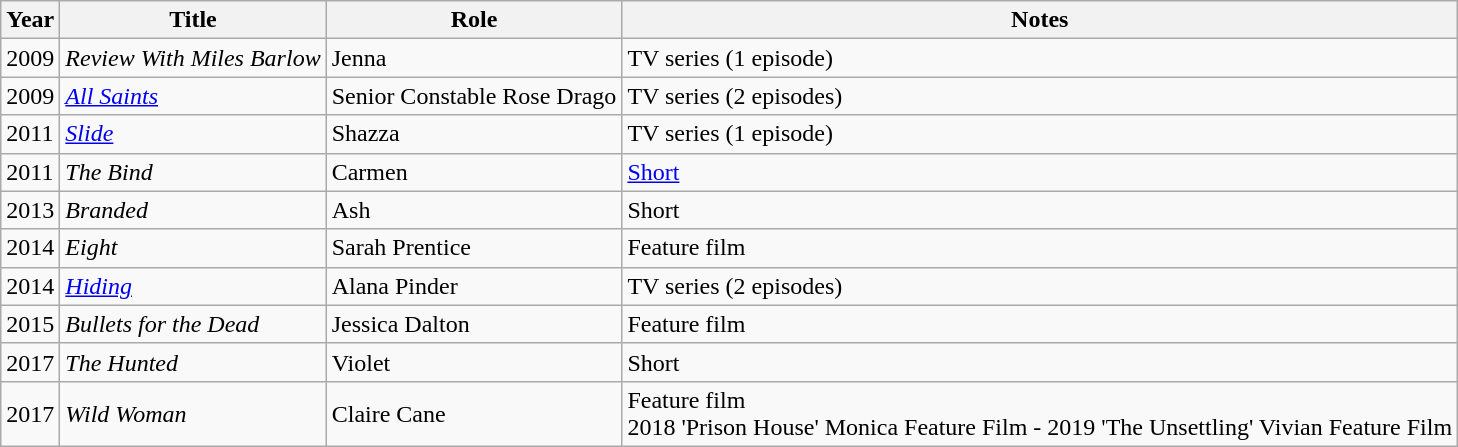<table class="wikitable sortable">
<tr>
<th>Year</th>
<th>Title</th>
<th>Role</th>
<th>Notes</th>
</tr>
<tr>
<td>2009</td>
<td><em>Review With Miles Barlow</em></td>
<td>Jenna</td>
<td>TV series (1 episode)</td>
</tr>
<tr>
<td>2009</td>
<td><em><a href='#'>All Saints</a></em></td>
<td>Senior Constable Rose Drago</td>
<td>TV series (2 episodes)</td>
</tr>
<tr>
<td>2011</td>
<td><em><a href='#'>Slide</a></em></td>
<td>Shazza</td>
<td>TV series (1 episode)</td>
</tr>
<tr>
<td>2011</td>
<td><em>The Bind</em></td>
<td>Carmen</td>
<td><a href='#'>Short</a></td>
</tr>
<tr>
<td>2013</td>
<td><em>Branded</em></td>
<td>Ash</td>
<td>Short</td>
</tr>
<tr>
<td>2014</td>
<td><em>Eight</em></td>
<td>Sarah Prentice</td>
<td>Feature film</td>
</tr>
<tr>
<td>2014</td>
<td><em><a href='#'>Hiding</a></em></td>
<td>Alana Pinder</td>
<td>TV series (2 episodes)</td>
</tr>
<tr>
<td>2015</td>
<td><em>Bullets for the Dead</em></td>
<td>Jessica Dalton</td>
<td>Feature film</td>
</tr>
<tr>
<td>2017</td>
<td><em>The Hunted</em></td>
<td>Violet</td>
<td>Short</td>
</tr>
<tr>
<td>2017</td>
<td><em>Wild Woman</em></td>
<td>Claire Cane</td>
<td>Feature film<br>2018
'Prison House'
Monica
Feature Film
-
2019
'The Unsettling'
Vivian
Feature Film</td>
</tr>
</table>
